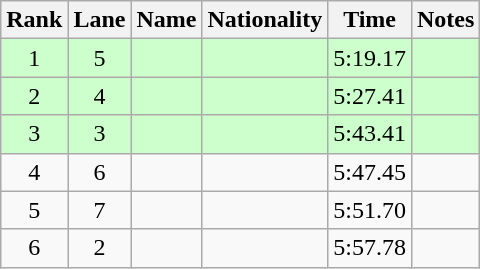<table class="wikitable sortable" style="text-align:center">
<tr>
<th>Rank</th>
<th>Lane</th>
<th>Name</th>
<th>Nationality</th>
<th>Time</th>
<th>Notes</th>
</tr>
<tr bgcolor=ccffcc>
<td>1</td>
<td>5</td>
<td align=left></td>
<td align=left></td>
<td>5:19.17</td>
<td><strong></strong></td>
</tr>
<tr bgcolor=ccffcc>
<td>2</td>
<td>4</td>
<td align=left></td>
<td align=left></td>
<td>5:27.41</td>
<td><strong></strong></td>
</tr>
<tr bgcolor=ccffcc>
<td>3</td>
<td>3</td>
<td align=left></td>
<td align=left></td>
<td>5:43.41</td>
<td><strong></strong></td>
</tr>
<tr>
<td>4</td>
<td>6</td>
<td align=left></td>
<td align=left></td>
<td>5:47.45</td>
<td></td>
</tr>
<tr>
<td>5</td>
<td>7</td>
<td align=left></td>
<td align=left></td>
<td>5:51.70</td>
<td></td>
</tr>
<tr>
<td>6</td>
<td>2</td>
<td align=left></td>
<td align=left></td>
<td>5:57.78</td>
<td></td>
</tr>
</table>
